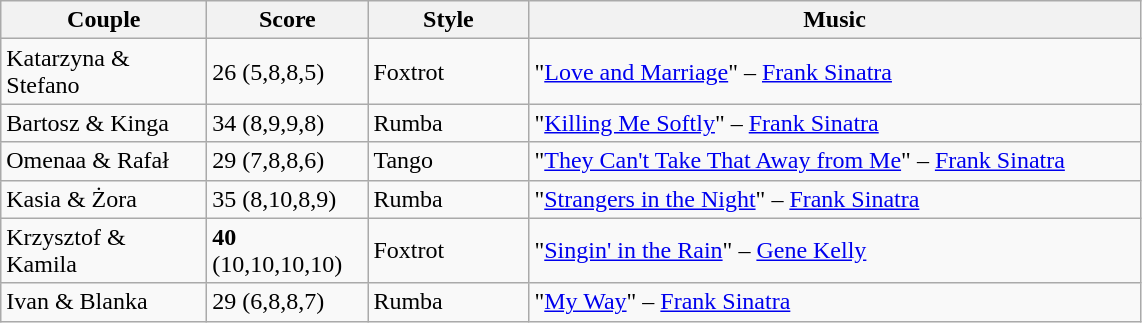<table class="wikitable">
<tr>
<th width="130">Couple</th>
<th width="100">Score</th>
<th width="100">Style</th>
<th width="400">Music</th>
</tr>
<tr>
<td>Katarzyna & Stefano</td>
<td>26 (5,8,8,5)</td>
<td>Foxtrot</td>
<td>"<a href='#'>Love and Marriage</a>" – <a href='#'>Frank Sinatra</a></td>
</tr>
<tr>
<td>Bartosz & Kinga</td>
<td>34 (8,9,9,8)</td>
<td>Rumba</td>
<td>"<a href='#'>Killing Me Softly</a>" – <a href='#'>Frank Sinatra</a></td>
</tr>
<tr>
<td>Omenaa & Rafał</td>
<td>29 (7,8,8,6)</td>
<td>Tango</td>
<td>"<a href='#'>They Can't Take That Away from Me</a>" – <a href='#'>Frank Sinatra</a></td>
</tr>
<tr>
<td>Kasia & Żora</td>
<td>35 (8,10,8,9)</td>
<td>Rumba</td>
<td>"<a href='#'>Strangers in the Night</a>" – <a href='#'>Frank Sinatra</a></td>
</tr>
<tr>
<td>Krzysztof & Kamila</td>
<td><strong>40</strong> (10,10,10,10)</td>
<td>Foxtrot</td>
<td>"<a href='#'>Singin' in the Rain</a>" – <a href='#'>Gene Kelly</a></td>
</tr>
<tr>
<td>Ivan & Blanka</td>
<td>29 (6,8,8,7)</td>
<td>Rumba</td>
<td>"<a href='#'>My Way</a>" – <a href='#'>Frank Sinatra</a></td>
</tr>
</table>
